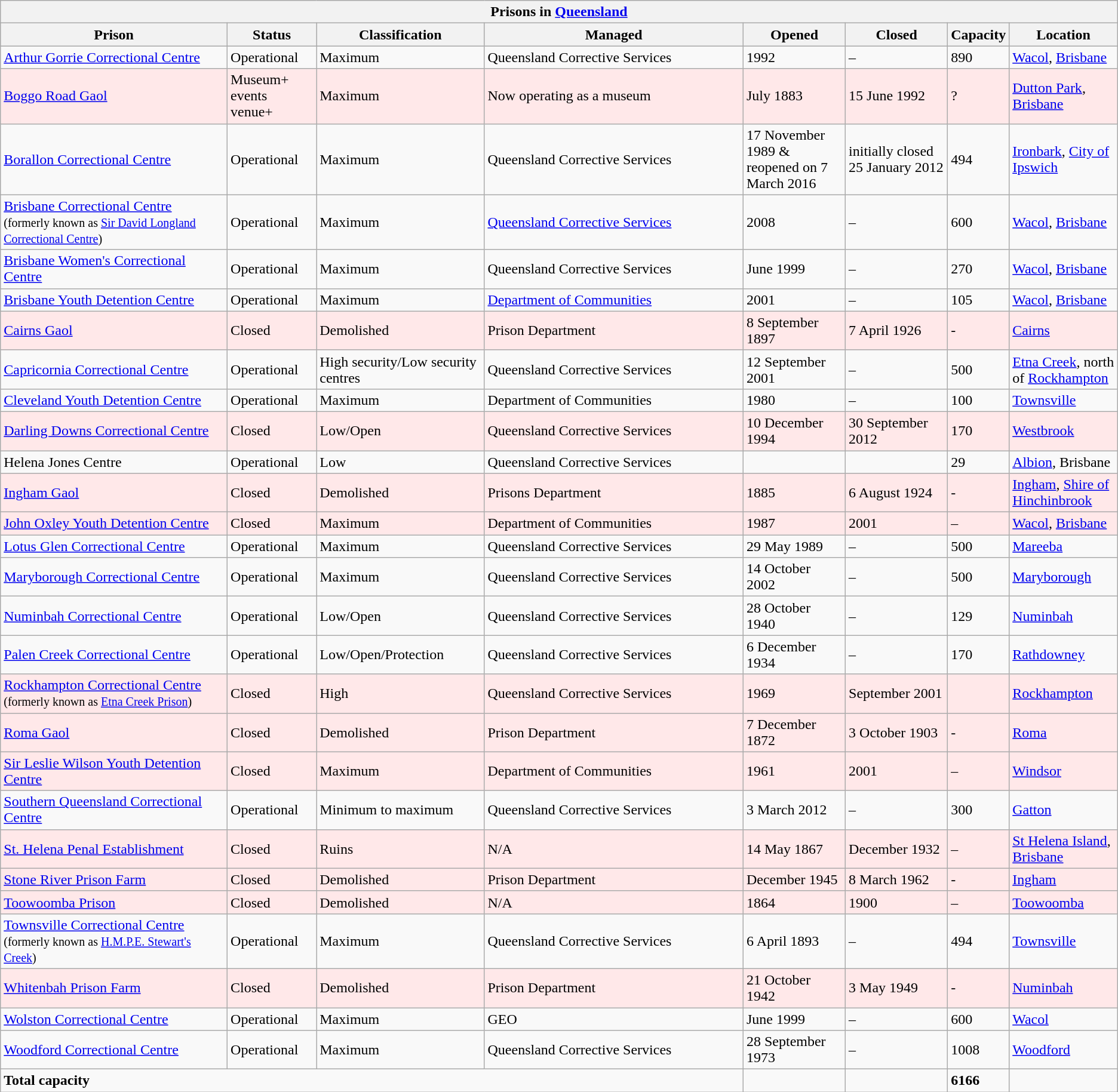<table class="wikitable sortable">
<tr>
<th bgcolor="#CCCCCC" colspan="8">Prisons in <a href='#'>Queensland</a></th>
</tr>
<tr bgcolor="#CCCCCC">
<th scope="col" width="320">Prison</th>
<th scope="col" width="100">Status</th>
<th scope="col" width="200">Classification</th>
<th scope="col" width="375">Managed</th>
<th scope="col" width="125">Opened</th>
<th scope="col" width="125">Closed</th>
<th scope="col" width="50">Capacity</th>
<th scope="col" width="125">Location</th>
</tr>
<tr>
<td><a href='#'>Arthur Gorrie Correctional Centre</a></td>
<td>Operational</td>
<td>Maximum</td>
<td>Queensland Corrective Services</td>
<td>1992</td>
<td>–</td>
<td>890</td>
<td><a href='#'>Wacol</a>, <a href='#'>Brisbane</a></td>
</tr>
<tr bgcolor=#FFE8E9>
<td><a href='#'>Boggo Road Gaol</a></td>
<td>Museum+ events venue+</td>
<td>Maximum</td>
<td>Now operating as a museum</td>
<td>July 1883</td>
<td>15 June 1992</td>
<td>?</td>
<td><a href='#'>Dutton Park</a>, <a href='#'>Brisbane</a></td>
</tr>
<tr>
<td><a href='#'>Borallon Correctional Centre</a></td>
<td>Operational</td>
<td>Maximum</td>
<td>Queensland Corrective Services</td>
<td>17 November 1989 & reopened on 7 March 2016</td>
<td>initially closed 25 January 2012</td>
<td>494</td>
<td><a href='#'>Ironbark</a>, <a href='#'>City of Ipswich</a></td>
</tr>
<tr>
<td><a href='#'>Brisbane Correctional Centre</a><br><small>(formerly known as <a href='#'>Sir David Longland Correctional Centre</a>)</small></td>
<td>Operational</td>
<td>Maximum</td>
<td><a href='#'>Queensland Corrective Services</a></td>
<td>2008</td>
<td>–</td>
<td>600</td>
<td><a href='#'>Wacol</a>, <a href='#'>Brisbane</a></td>
</tr>
<tr>
<td><a href='#'>Brisbane Women's Correctional Centre</a></td>
<td>Operational</td>
<td>Maximum</td>
<td>Queensland Corrective Services</td>
<td>June 1999</td>
<td>–</td>
<td>270</td>
<td><a href='#'>Wacol</a>, <a href='#'>Brisbane</a></td>
</tr>
<tr>
<td><a href='#'>Brisbane Youth Detention Centre</a></td>
<td>Operational</td>
<td>Maximum</td>
<td><a href='#'>Department of Communities</a></td>
<td>2001</td>
<td>–</td>
<td>105</td>
<td><a href='#'>Wacol</a>, <a href='#'>Brisbane</a></td>
</tr>
<tr bgcolor=#FFE8E9>
<td><a href='#'>Cairns Gaol</a></td>
<td>Closed</td>
<td>Demolished</td>
<td>Prison Department</td>
<td>8 September 1897</td>
<td>7 April 1926</td>
<td>-</td>
<td><a href='#'>Cairns</a></td>
</tr>
<tr>
<td><a href='#'>Capricornia Correctional Centre</a></td>
<td>Operational</td>
<td>High security/Low security centres</td>
<td>Queensland Corrective Services</td>
<td>12 September 2001</td>
<td>–</td>
<td>500</td>
<td><a href='#'>Etna Creek</a>, north of <a href='#'>Rockhampton</a></td>
</tr>
<tr>
<td><a href='#'>Cleveland Youth Detention Centre</a></td>
<td>Operational</td>
<td>Maximum</td>
<td>Department of Communities</td>
<td>1980</td>
<td>–</td>
<td>100</td>
<td><a href='#'>Townsville</a></td>
</tr>
<tr bgcolor=#FFE8E9>
<td><a href='#'>Darling Downs Correctional Centre</a></td>
<td>Closed</td>
<td>Low/Open</td>
<td>Queensland Corrective Services</td>
<td>10 December 1994</td>
<td>30 September 2012</td>
<td>170</td>
<td><a href='#'>Westbrook</a></td>
</tr>
<tr>
<td>Helena Jones Centre</td>
<td>Operational</td>
<td>Low</td>
<td>Queensland Corrective Services</td>
<td></td>
<td></td>
<td>29</td>
<td><a href='#'>Albion</a>, Brisbane</td>
</tr>
<tr bgcolor=#FFE8E9>
<td><a href='#'>Ingham Gaol</a></td>
<td>Closed</td>
<td>Demolished</td>
<td>Prisons Department</td>
<td>1885</td>
<td>6 August 1924</td>
<td>-</td>
<td><a href='#'>Ingham</a>, <a href='#'>Shire of Hinchinbrook</a></td>
</tr>
<tr bgcolor=#FFE8E9>
<td><a href='#'>John Oxley Youth Detention Centre</a></td>
<td>Closed</td>
<td>Maximum</td>
<td>Department of Communities</td>
<td>1987</td>
<td>2001</td>
<td>–</td>
<td><a href='#'>Wacol</a>, <a href='#'>Brisbane</a></td>
</tr>
<tr>
<td><a href='#'>Lotus Glen Correctional Centre</a></td>
<td>Operational</td>
<td>Maximum</td>
<td>Queensland Corrective Services</td>
<td>29 May 1989</td>
<td>–</td>
<td>500</td>
<td><a href='#'>Mareeba</a></td>
</tr>
<tr>
<td><a href='#'>Maryborough Correctional Centre</a></td>
<td>Operational</td>
<td>Maximum</td>
<td>Queensland Corrective Services</td>
<td>14 October 2002</td>
<td>–</td>
<td>500</td>
<td><a href='#'>Maryborough</a></td>
</tr>
<tr>
<td><a href='#'>Numinbah Correctional Centre</a></td>
<td>Operational</td>
<td>Low/Open</td>
<td>Queensland Corrective Services</td>
<td>28 October 1940</td>
<td>–</td>
<td>129</td>
<td><a href='#'>Numinbah</a></td>
</tr>
<tr>
<td><a href='#'>Palen Creek Correctional Centre</a></td>
<td>Operational</td>
<td>Low/Open/Protection</td>
<td>Queensland Corrective Services</td>
<td>6 December 1934</td>
<td>–</td>
<td>170</td>
<td><a href='#'>Rathdowney</a></td>
</tr>
<tr bgcolor=#FFE8E9>
<td><a href='#'>Rockhampton Correctional Centre</a> <br><small>(formerly known as <a href='#'>Etna Creek Prison</a>)</small></td>
<td>Closed</td>
<td>High</td>
<td>Queensland Corrective Services</td>
<td>1969</td>
<td>September 2001</td>
<td></td>
<td><a href='#'>Rockhampton</a></td>
</tr>
<tr bgcolor=#FFE8E9>
<td><a href='#'>Roma Gaol</a></td>
<td>Closed</td>
<td>Demolished</td>
<td>Prison Department</td>
<td>7 December 1872</td>
<td>3 October 1903</td>
<td>-</td>
<td><a href='#'>Roma</a></td>
</tr>
<tr bgcolor=#FFE8E9>
<td><a href='#'>Sir Leslie Wilson Youth Detention Centre</a></td>
<td>Closed</td>
<td>Maximum</td>
<td>Department of Communities</td>
<td>1961</td>
<td>2001</td>
<td>–</td>
<td><a href='#'>Windsor</a></td>
</tr>
<tr>
<td><a href='#'>Southern Queensland Correctional Centre</a></td>
<td>Operational</td>
<td>Minimum to maximum</td>
<td>Queensland Corrective Services</td>
<td>3 March 2012</td>
<td>–</td>
<td>300</td>
<td><a href='#'>Gatton</a></td>
</tr>
<tr bgcolor=#FFE8E9>
<td><a href='#'>St. Helena Penal Establishment</a></td>
<td>Closed</td>
<td>Ruins</td>
<td>N/A</td>
<td>14 May 1867</td>
<td>December 1932</td>
<td>–</td>
<td><a href='#'>St Helena Island</a>, <a href='#'>Brisbane</a></td>
</tr>
<tr bgcolor=#FFE8E9>
<td><a href='#'>Stone River Prison Farm</a></td>
<td>Closed</td>
<td>Demolished</td>
<td>Prison Department</td>
<td>December 1945</td>
<td>8 March 1962</td>
<td>-</td>
<td><a href='#'>Ingham</a></td>
</tr>
<tr bgcolor=#FFE8E9>
<td><a href='#'>Toowoomba Prison</a></td>
<td>Closed</td>
<td>Demolished</td>
<td>N/A</td>
<td>1864</td>
<td>1900</td>
<td>–</td>
<td><a href='#'>Toowoomba</a></td>
</tr>
<tr>
<td><a href='#'>Townsville Correctional Centre</a> <br><small>(formerly known as <a href='#'>H.M.P.E. Stewart's Creek</a>)</small></td>
<td>Operational</td>
<td>Maximum</td>
<td>Queensland Corrective Services</td>
<td>6 April 1893</td>
<td>–</td>
<td>494</td>
<td><a href='#'>Townsville</a></td>
</tr>
<tr bgcolor=#FFE8E9>
<td><a href='#'>Whitenbah Prison Farm</a></td>
<td>Closed</td>
<td>Demolished</td>
<td>Prison Department</td>
<td>21 October 1942</td>
<td>3 May 1949</td>
<td>-</td>
<td><a href='#'>Numinbah</a></td>
</tr>
<tr>
<td><a href='#'>Wolston Correctional Centre</a></td>
<td>Operational</td>
<td>Maximum</td>
<td>GEO</td>
<td>June 1999</td>
<td>–</td>
<td>600</td>
<td><a href='#'>Wacol</a></td>
</tr>
<tr>
<td><a href='#'>Woodford Correctional Centre</a></td>
<td>Operational</td>
<td>Maximum</td>
<td>Queensland Corrective Services</td>
<td>28 September 1973</td>
<td>–</td>
<td>1008</td>
<td><a href='#'>Woodford</a></td>
</tr>
<tr>
<td colspan=4><strong>Total capacity</strong></td>
<td></td>
<td></td>
<td><strong>6166</strong></td>
<td></td>
</tr>
</table>
